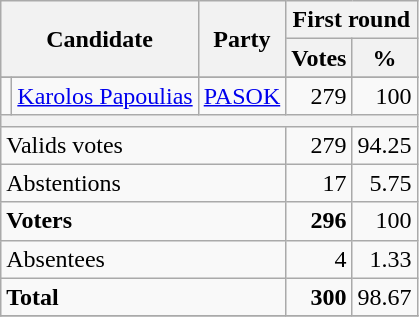<table class=wikitable style=text-align:right>
<tr>
<th colspan=2 rowspan=2>Candidate</th>
<th rowspan=2>Party</th>
<th colspan=2>First round</th>
</tr>
<tr>
<th>Votes</th>
<th>%</th>
</tr>
<tr>
</tr>
<tr>
<td bgcolor=></td>
<td><a href='#'>Karolos Papoulias</a></td>
<td><a href='#'>PASOK</a></td>
<td>279</td>
<td>100</td>
</tr>
<tr>
<th colspan="5"></th>
</tr>
<tr>
<td colspan=3 align=left>Valids votes</td>
<td>279</td>
<td>94.25</td>
</tr>
<tr>
<td colspan=3 align=left>Abstentions</td>
<td>17</td>
<td>5.75</td>
</tr>
<tr>
<td colspan=3 align=left><strong>Voters</strong></td>
<td><strong>296</strong></td>
<td>100</td>
</tr>
<tr>
<td colspan=3 align=left>Absentees</td>
<td>4</td>
<td>1.33</td>
</tr>
<tr>
<td colspan=3 align=left><strong>Total</strong></td>
<td><strong>300</strong></td>
<td>98.67</td>
</tr>
<tr>
</tr>
</table>
